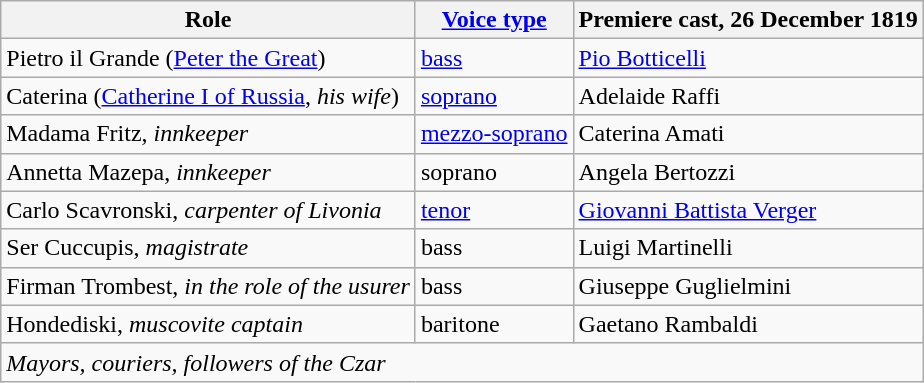<table class="wikitable">
<tr>
<th>Role</th>
<th><a href='#'>Voice type</a></th>
<th>Premiere cast, 26 December 1819</th>
</tr>
<tr>
<td>Pietro il Grande (<a href='#'>Peter the Great</a>)</td>
<td><a href='#'>bass</a></td>
<td><a href='#'>Pio Botticelli</a></td>
</tr>
<tr>
<td>Caterina (<a href='#'>Catherine I of Russia</a>, <em>his wife</em>)</td>
<td><a href='#'>soprano</a></td>
<td>Adelaide Raffi</td>
</tr>
<tr>
<td>Madama Fritz, <em>innkeeper</em></td>
<td><a href='#'>mezzo-soprano</a></td>
<td>Caterina Amati</td>
</tr>
<tr>
<td>Annetta Mazepa, <em>innkeeper</em></td>
<td>soprano</td>
<td>Angela Bertozzi</td>
</tr>
<tr>
<td>Carlo Scavronski, <em>carpenter of Livonia</em></td>
<td><a href='#'>tenor</a></td>
<td><a href='#'>Giovanni Battista Verger</a></td>
</tr>
<tr>
<td>Ser Cuccupis, <em>magistrate</em></td>
<td>bass</td>
<td>Luigi Martinelli</td>
</tr>
<tr>
<td>Firman Trombest, <em>in the role of the usurer</em></td>
<td>bass</td>
<td>Giuseppe Guglielmini</td>
</tr>
<tr>
<td>Hondediski, <em>muscovite captain</em></td>
<td>baritone</td>
<td>Gaetano Rambaldi</td>
</tr>
<tr>
<td colspan="3"><em>Mayors, couriers, followers of the Czar</em></td>
</tr>
</table>
